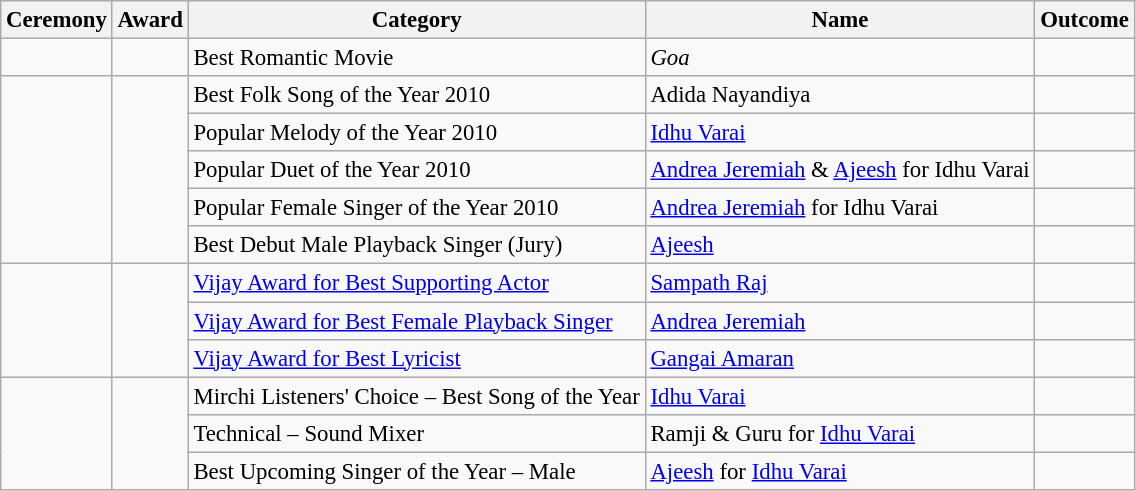<table class="wikitable" style="font-size:95%;">
<tr>
<th>Ceremony</th>
<th>Award</th>
<th>Category</th>
<th>Name</th>
<th>Outcome</th>
</tr>
<tr>
<td></td>
<td></td>
<td>Best Romantic Movie</td>
<td><em>Goa</em></td>
<td></td>
</tr>
<tr>
<td rowspan="5"></td>
<td rowspan="5"></td>
<td>Best Folk Song of the Year 2010</td>
<td>Adida Nayandiya</td>
<td></td>
</tr>
<tr>
<td>Popular Melody of the Year 2010</td>
<td><a href='#'>Idhu Varai</a></td>
<td></td>
</tr>
<tr>
<td>Popular Duet of the Year 2010</td>
<td><a href='#'>Andrea Jeremiah</a> & <a href='#'>Ajeesh</a> for Idhu Varai</td>
<td></td>
</tr>
<tr>
<td>Popular Female Singer of the Year 2010</td>
<td><a href='#'>Andrea Jeremiah</a> for Idhu Varai</td>
<td></td>
</tr>
<tr>
<td>Best Debut Male Playback Singer (Jury)</td>
<td><a href='#'>Ajeesh</a></td>
<td></td>
</tr>
<tr>
<td rowspan="3"></td>
<td rowspan="3"></td>
<td><a href='#'>Vijay Award for Best Supporting Actor</a></td>
<td><a href='#'>Sampath Raj</a></td>
<td></td>
</tr>
<tr>
<td><a href='#'>Vijay Award for Best Female Playback Singer</a></td>
<td><a href='#'>Andrea Jeremiah</a></td>
<td></td>
</tr>
<tr>
<td><a href='#'>Vijay Award for Best Lyricist</a></td>
<td><a href='#'>Gangai Amaran</a></td>
<td></td>
</tr>
<tr>
<td rowspan="3"></td>
<td rowspan="3"></td>
<td>Mirchi Listeners' Choice – Best Song of the Year</td>
<td><a href='#'>Idhu Varai</a></td>
<td></td>
</tr>
<tr>
<td>Technical – Sound Mixer</td>
<td>Ramji & Guru for <a href='#'>Idhu Varai</a></td>
<td></td>
</tr>
<tr>
<td>Best Upcoming Singer of the Year – Male</td>
<td><a href='#'>Ajeesh</a> for <a href='#'>Idhu Varai</a></td>
<td></td>
</tr>
</table>
